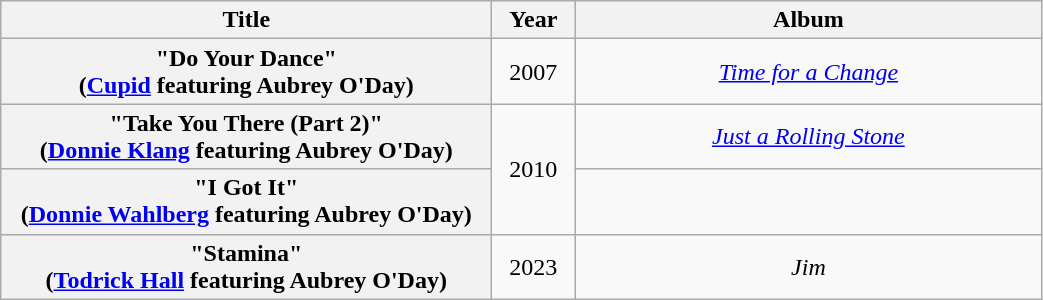<table class="wikitable plainrowheaders" style="text-align:center;">
<tr>
<th scope="col" style="width:20em;">Title</th>
<th scope="col" style="width:3em;">Year</th>
<th scope="col" style="width:19em;">Album</th>
</tr>
<tr>
<th scope="row">"Do Your Dance"<br><span>(<a href='#'>Cupid</a> featuring Aubrey O'Day)</span></th>
<td>2007</td>
<td><em><a href='#'>Time for a Change</a></em></td>
</tr>
<tr>
<th scope="row">"Take You There (Part 2)"<br><span>(<a href='#'>Donnie Klang</a> featuring Aubrey O'Day)</span></th>
<td rowspan="2">2010</td>
<td><em><a href='#'>Just a Rolling Stone</a></em></td>
</tr>
<tr>
<th scope="row">"I Got It"<br><span>(<a href='#'>Donnie Wahlberg</a> featuring Aubrey O'Day)</span></th>
<td></td>
</tr>
<tr>
<th scope="row">"Stamina"<br><span>(<a href='#'>Todrick Hall</a> featuring Aubrey O'Day)</span></th>
<td rowspan="2">2023</td>
<td><em>Jim</em></td>
</tr>
</table>
